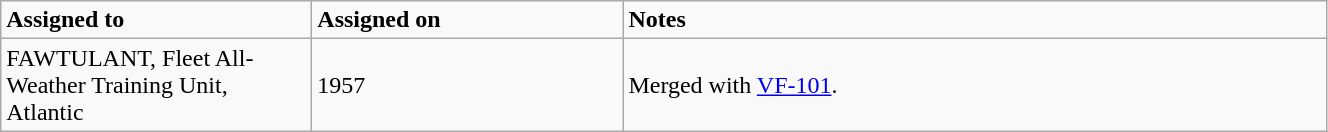<table class="wikitable" style="width: 70%;">
<tr>
<td style="width: 200px;"><strong>Assigned to</strong></td>
<td style="width: 200px;"><strong>Assigned on</strong></td>
<td><strong>Notes</strong></td>
</tr>
<tr>
<td>FAWTULANT, Fleet All-Weather Training Unit, Atlantic</td>
<td>1957</td>
<td>Merged with <a href='#'>VF-101</a>.</td>
</tr>
</table>
